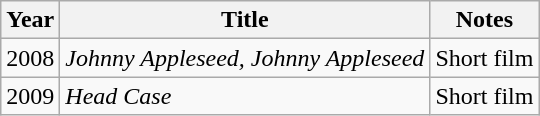<table class="wikitable">
<tr>
<th>Year</th>
<th>Title</th>
<th>Notes</th>
</tr>
<tr>
<td>2008</td>
<td><em>Johnny Appleseed, Johnny Appleseed</em></td>
<td>Short film</td>
</tr>
<tr>
<td>2009</td>
<td><em>Head Case</em></td>
<td>Short film</td>
</tr>
</table>
